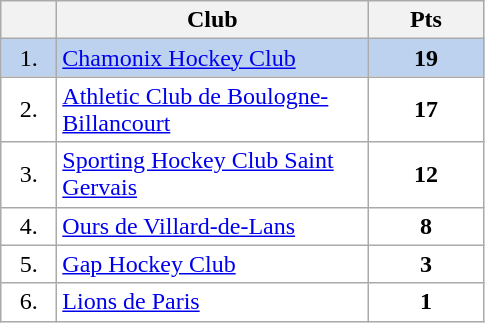<table class="wikitable">
<tr>
<th width="30"></th>
<th width="200">Club</th>
<th width="70">Pts</th>
</tr>
<tr bgcolor="#BCD2EE" align="center">
<td>1.</td>
<td align="left"><a href='#'>Chamonix Hockey Club</a></td>
<td><strong>19</strong></td>
</tr>
<tr bgcolor="#FFFFFF" align="center">
<td>2.</td>
<td align="left"><a href='#'>Athletic Club de Boulogne-Billancourt</a></td>
<td><strong>17</strong></td>
</tr>
<tr bgcolor="#FFFFFF" align="center">
<td>3.</td>
<td align="left"><a href='#'>Sporting Hockey Club Saint Gervais</a></td>
<td><strong>12</strong></td>
</tr>
<tr bgcolor="#FFFFFF" align="center">
<td>4.</td>
<td align="left"><a href='#'>Ours de Villard-de-Lans</a></td>
<td><strong>8</strong></td>
</tr>
<tr bgcolor="#FFFFFF" align="center">
<td>5.</td>
<td align="left"><a href='#'>Gap Hockey Club</a></td>
<td><strong>3</strong></td>
</tr>
<tr bgcolor="#FFFFFF" align="center">
<td>6.</td>
<td align="left"><a href='#'>Lions de Paris</a></td>
<td><strong>1</strong></td>
</tr>
</table>
